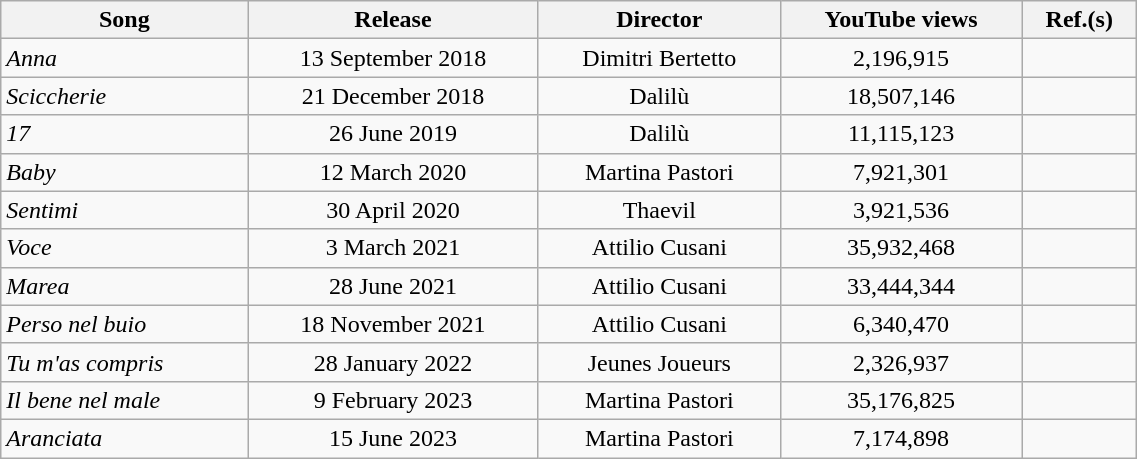<table class="wikitable sortable" width=60% style="font-size:100%; text-align:center;">
<tr>
<th>Song</th>
<th>Release</th>
<th>Director</th>
<th>YouTube views</th>
<th>Ref.(s)</th>
</tr>
<tr>
<td align=left><em>Anna</em></td>
<td>13 September 2018</td>
<td>Dimitri Bertetto</td>
<td>2,196,915</td>
<td></td>
</tr>
<tr>
<td align=left><em>Sciccherie</em></td>
<td>21 December 2018</td>
<td>Dalilù</td>
<td>18,507,146</td>
<td></td>
</tr>
<tr>
<td align=left><em>17</em></td>
<td>26 June 2019</td>
<td>Dalilù</td>
<td>11,115,123</td>
<td></td>
</tr>
<tr>
<td align=left><em>Baby</em></td>
<td>12 March 2020</td>
<td>Martina Pastori</td>
<td>7,921,301</td>
<td></td>
</tr>
<tr>
<td align=left><em>Sentimi</em></td>
<td>30 April 2020</td>
<td>Thaevil</td>
<td>3,921,536</td>
<td></td>
</tr>
<tr>
<td align=left><em>Voce</em></td>
<td>3 March 2021</td>
<td>Attilio Cusani</td>
<td>35,932,468</td>
<td></td>
</tr>
<tr>
<td align=left><em>Marea</em></td>
<td>28 June 2021</td>
<td>Attilio Cusani</td>
<td>33,444,344</td>
<td></td>
</tr>
<tr>
<td align=left><em>Perso nel buio</em></td>
<td>18 November 2021</td>
<td>Attilio Cusani</td>
<td>6,340,470</td>
<td></td>
</tr>
<tr>
<td align=left><em>Tu m'as compris</em></td>
<td>28 January 2022</td>
<td>Jeunes Joueurs</td>
<td>2,326,937</td>
<td></td>
</tr>
<tr>
<td align=left><em>Il bene nel male</em></td>
<td>9 February 2023</td>
<td>Martina Pastori</td>
<td>35,176,825</td>
<td></td>
</tr>
<tr>
<td align=left><em>Aranciata</em></td>
<td>15 June 2023</td>
<td>Martina Pastori</td>
<td>7,174,898</td>
<td></td>
</tr>
</table>
